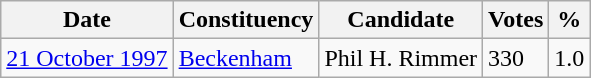<table class="wikitable sortable">
<tr>
<th>Date</th>
<th>Constituency</th>
<th>Candidate</th>
<th>Votes</th>
<th>%</th>
</tr>
<tr>
<td><a href='#'>21 October 1997</a></td>
<td><a href='#'>Beckenham</a></td>
<td>Phil H. Rimmer</td>
<td>330</td>
<td>1.0</td>
</tr>
</table>
